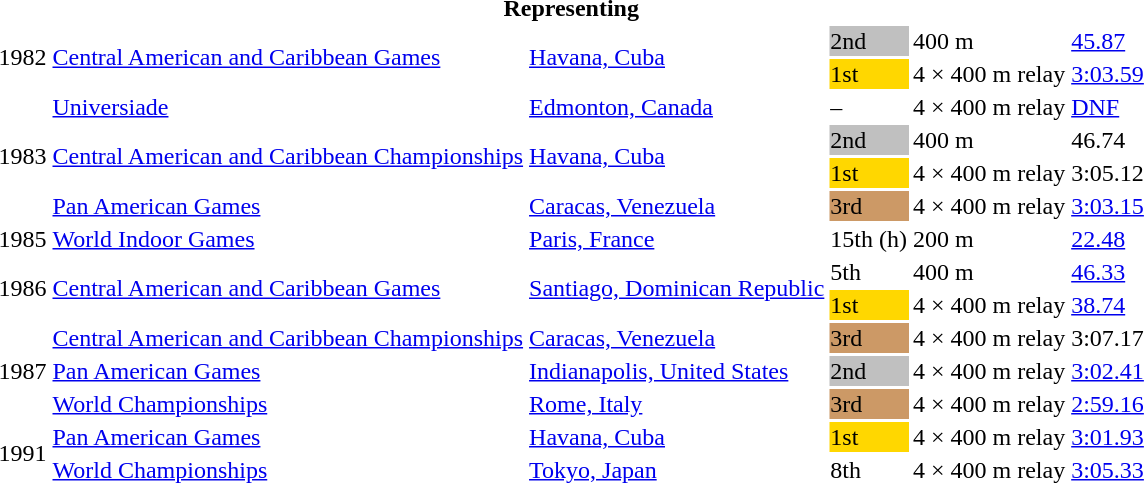<table>
<tr>
<th colspan="6">Representing </th>
</tr>
<tr>
<td rowspan=2>1982</td>
<td rowspan=2><a href='#'>Central American and Caribbean Games</a></td>
<td rowspan=2><a href='#'>Havana, Cuba</a></td>
<td bgcolor=silver>2nd</td>
<td>400 m</td>
<td><a href='#'>45.87</a></td>
</tr>
<tr>
<td bgcolor=gold>1st</td>
<td>4 × 400 m relay</td>
<td><a href='#'>3:03.59</a></td>
</tr>
<tr>
<td rowspan=4>1983</td>
<td><a href='#'>Universiade</a></td>
<td><a href='#'>Edmonton, Canada</a></td>
<td>–</td>
<td>4 × 400 m relay</td>
<td><a href='#'>DNF</a></td>
</tr>
<tr>
<td rowspan=2><a href='#'>Central American and Caribbean Championships</a></td>
<td rowspan=2><a href='#'>Havana, Cuba</a></td>
<td bgcolor=silver>2nd</td>
<td>400 m</td>
<td>46.74</td>
</tr>
<tr>
<td bgcolor=gold>1st</td>
<td>4 × 400 m relay</td>
<td>3:05.12</td>
</tr>
<tr>
<td><a href='#'>Pan American Games</a></td>
<td><a href='#'>Caracas, Venezuela</a></td>
<td bgcolor=cc9966>3rd</td>
<td>4 × 400 m relay</td>
<td><a href='#'>3:03.15</a></td>
</tr>
<tr>
<td>1985</td>
<td><a href='#'>World Indoor Games</a></td>
<td><a href='#'>Paris, France</a></td>
<td>15th (h)</td>
<td>200 m</td>
<td><a href='#'>22.48</a></td>
</tr>
<tr>
<td rowspan=2>1986</td>
<td rowspan=2><a href='#'>Central American and Caribbean Games</a></td>
<td rowspan=2><a href='#'>Santiago, Dominican Republic</a></td>
<td>5th</td>
<td>400 m</td>
<td><a href='#'>46.33</a></td>
</tr>
<tr>
<td bgcolor=gold>1st</td>
<td>4 × 400 m relay</td>
<td><a href='#'>38.74</a></td>
</tr>
<tr>
<td rowspan=3>1987</td>
<td><a href='#'>Central American and Caribbean Championships</a></td>
<td><a href='#'>Caracas, Venezuela</a></td>
<td bgcolor=cc9966>3rd</td>
<td>4 × 400 m relay</td>
<td>3:07.17</td>
</tr>
<tr>
<td><a href='#'>Pan American Games</a></td>
<td><a href='#'>Indianapolis, United States</a></td>
<td bgcolor=silver>2nd</td>
<td>4 × 400 m relay</td>
<td><a href='#'>3:02.41</a></td>
</tr>
<tr>
<td><a href='#'>World Championships</a></td>
<td><a href='#'>Rome, Italy</a></td>
<td bgcolor=cc9966>3rd</td>
<td>4 × 400 m relay</td>
<td><a href='#'>2:59.16</a></td>
</tr>
<tr>
<td rowspan=2>1991</td>
<td><a href='#'>Pan American Games</a></td>
<td><a href='#'>Havana, Cuba</a></td>
<td bgcolor=gold>1st</td>
<td>4 × 400 m relay</td>
<td><a href='#'>3:01.93</a></td>
</tr>
<tr>
<td><a href='#'>World Championships</a></td>
<td><a href='#'>Tokyo, Japan</a></td>
<td>8th</td>
<td>4 × 400 m relay</td>
<td><a href='#'>3:05.33</a></td>
</tr>
</table>
